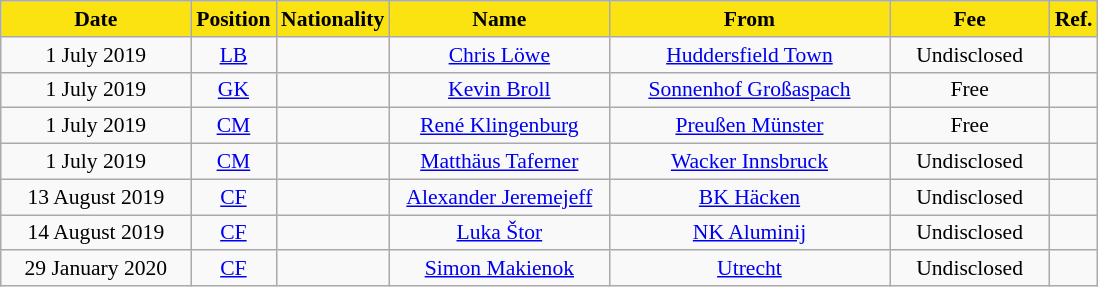<table class="wikitable"  style="text-align:center; font-size:90%; ">
<tr>
<th style="background:#FBE311; color:black; width:120px;">Date</th>
<th style="background:#FBE311; color:black; width:50px;">Position</th>
<th style="background:#FBE311; color:black; width:50px;">Nationality</th>
<th style="background:#FBE311; color:black; width:140px;">Name</th>
<th style="background:#FBE311; color:black; width:180px;">From</th>
<th style="background:#FBE311; color:black; width:100px;">Fee</th>
<th style="background:#FBE311; color:black; width:25px;">Ref.</th>
</tr>
<tr>
<td>1 July 2019</td>
<td><a href='#'>LB</a></td>
<td></td>
<td><a href='#'>Chris Löwe</a></td>
<td> <a href='#'>Huddersfield Town</a></td>
<td>Undisclosed</td>
<td></td>
</tr>
<tr>
<td>1 July 2019</td>
<td><a href='#'>GK</a></td>
<td></td>
<td><a href='#'>Kevin Broll</a></td>
<td> <a href='#'>Sonnenhof Großaspach</a></td>
<td>Free</td>
<td></td>
</tr>
<tr>
<td>1 July 2019</td>
<td><a href='#'>CM</a></td>
<td></td>
<td><a href='#'>René Klingenburg</a></td>
<td> <a href='#'>Preußen Münster</a></td>
<td>Free</td>
<td></td>
</tr>
<tr>
<td>1 July 2019</td>
<td><a href='#'>CM</a></td>
<td></td>
<td><a href='#'>Matthäus Taferner</a></td>
<td> <a href='#'>Wacker Innsbruck</a></td>
<td>Undisclosed</td>
<td></td>
</tr>
<tr>
<td>13 August 2019</td>
<td><a href='#'>CF</a></td>
<td></td>
<td><a href='#'>Alexander Jeremejeff</a></td>
<td> <a href='#'>BK Häcken</a></td>
<td>Undisclosed</td>
<td></td>
</tr>
<tr>
<td>14 August 2019</td>
<td><a href='#'>CF</a></td>
<td></td>
<td><a href='#'>Luka Štor</a></td>
<td> <a href='#'>NK Aluminij</a></td>
<td>Undisclosed</td>
<td></td>
</tr>
<tr>
<td>29 January 2020</td>
<td><a href='#'>CF</a></td>
<td></td>
<td><a href='#'>Simon Makienok</a></td>
<td> <a href='#'>Utrecht</a></td>
<td>Undisclosed</td>
<td></td>
</tr>
</table>
